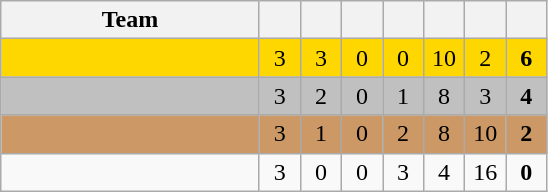<table class="wikitable" style="text-align:center;">
<tr>
<th width=165>Team</th>
<th width=20></th>
<th width=20></th>
<th width=20></th>
<th width=20></th>
<th width=20></th>
<th width=20></th>
<th width=20></th>
</tr>
<tr style="background:gold;">
<td align="left"></td>
<td>3</td>
<td>3</td>
<td>0</td>
<td>0</td>
<td>10</td>
<td>2</td>
<td><strong>6</strong></td>
</tr>
<tr style="background:silver;">
<td align="left"></td>
<td>3</td>
<td>2</td>
<td>0</td>
<td>1</td>
<td>8</td>
<td>3</td>
<td><strong>4</strong></td>
</tr>
<tr style="background:#c96;">
<td align="left"></td>
<td>3</td>
<td>1</td>
<td>0</td>
<td>2</td>
<td>8</td>
<td>10</td>
<td><strong>2</strong></td>
</tr>
<tr>
<td align="left"></td>
<td>3</td>
<td>0</td>
<td>0</td>
<td>3</td>
<td>4</td>
<td>16</td>
<td><strong>0</strong></td>
</tr>
</table>
